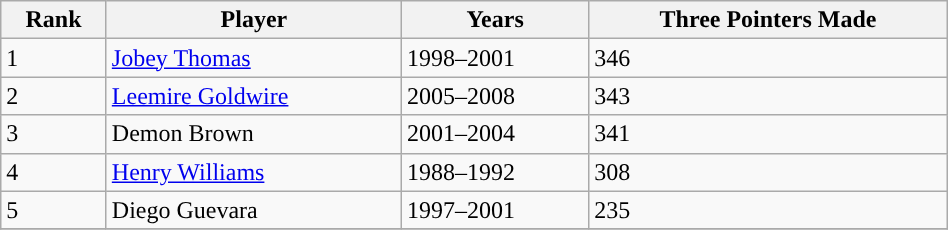<table class="wikitable sortable" style="width: 50%">
<tr>
<th>Rank</th>
<th>Player</th>
<th>Years</th>
<th>Three Pointers Made</th>
</tr>
<tr>
<td>1</td>
<td><a href='#'>Jobey Thomas</a></td>
<td>1998–2001</td>
<td>346</td>
</tr>
<tr>
<td>2</td>
<td><a href='#'>Leemire Goldwire</a></td>
<td>2005–2008</td>
<td>343</td>
</tr>
<tr>
<td>3</td>
<td>Demon Brown</td>
<td>2001–2004</td>
<td>341</td>
</tr>
<tr>
<td>4</td>
<td><a href='#'>Henry Williams</a></td>
<td>1988–1992</td>
<td>308</td>
</tr>
<tr>
<td>5</td>
<td>Diego Guevara</td>
<td>1997–2001</td>
<td>235</td>
</tr>
<tr>
</tr>
</table>
